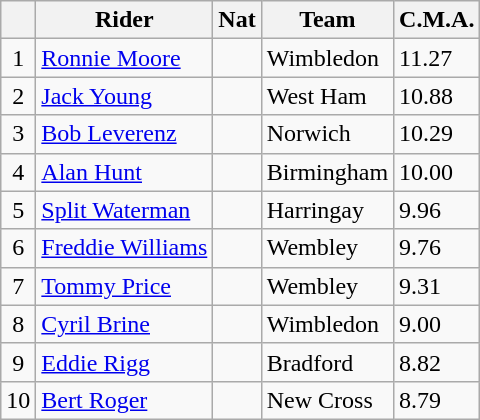<table class=wikitable>
<tr>
<th></th>
<th>Rider</th>
<th>Nat</th>
<th>Team</th>
<th>C.M.A.</th>
</tr>
<tr>
<td align="center">1</td>
<td><a href='#'>Ronnie Moore</a></td>
<td></td>
<td>Wimbledon</td>
<td>11.27</td>
</tr>
<tr>
<td align="center">2</td>
<td><a href='#'>Jack Young</a></td>
<td></td>
<td>West Ham</td>
<td>10.88</td>
</tr>
<tr>
<td align="center">3</td>
<td><a href='#'>Bob Leverenz</a></td>
<td></td>
<td>Norwich</td>
<td>10.29</td>
</tr>
<tr>
<td align="center">4</td>
<td><a href='#'>Alan Hunt</a></td>
<td></td>
<td>Birmingham</td>
<td>10.00</td>
</tr>
<tr>
<td align="center">5</td>
<td><a href='#'>Split Waterman</a></td>
<td></td>
<td>Harringay</td>
<td>9.96</td>
</tr>
<tr>
<td align="center">6</td>
<td><a href='#'>Freddie Williams</a></td>
<td></td>
<td>Wembley</td>
<td>9.76</td>
</tr>
<tr>
<td align="center">7</td>
<td><a href='#'>Tommy Price</a></td>
<td></td>
<td>Wembley</td>
<td>9.31</td>
</tr>
<tr>
<td align="center">8</td>
<td><a href='#'>Cyril Brine</a></td>
<td></td>
<td>Wimbledon</td>
<td>9.00</td>
</tr>
<tr>
<td align="center">9</td>
<td><a href='#'>Eddie Rigg</a></td>
<td></td>
<td>Bradford</td>
<td>8.82</td>
</tr>
<tr>
<td align="center">10</td>
<td><a href='#'>Bert Roger</a></td>
<td></td>
<td>New Cross</td>
<td>8.79</td>
</tr>
</table>
